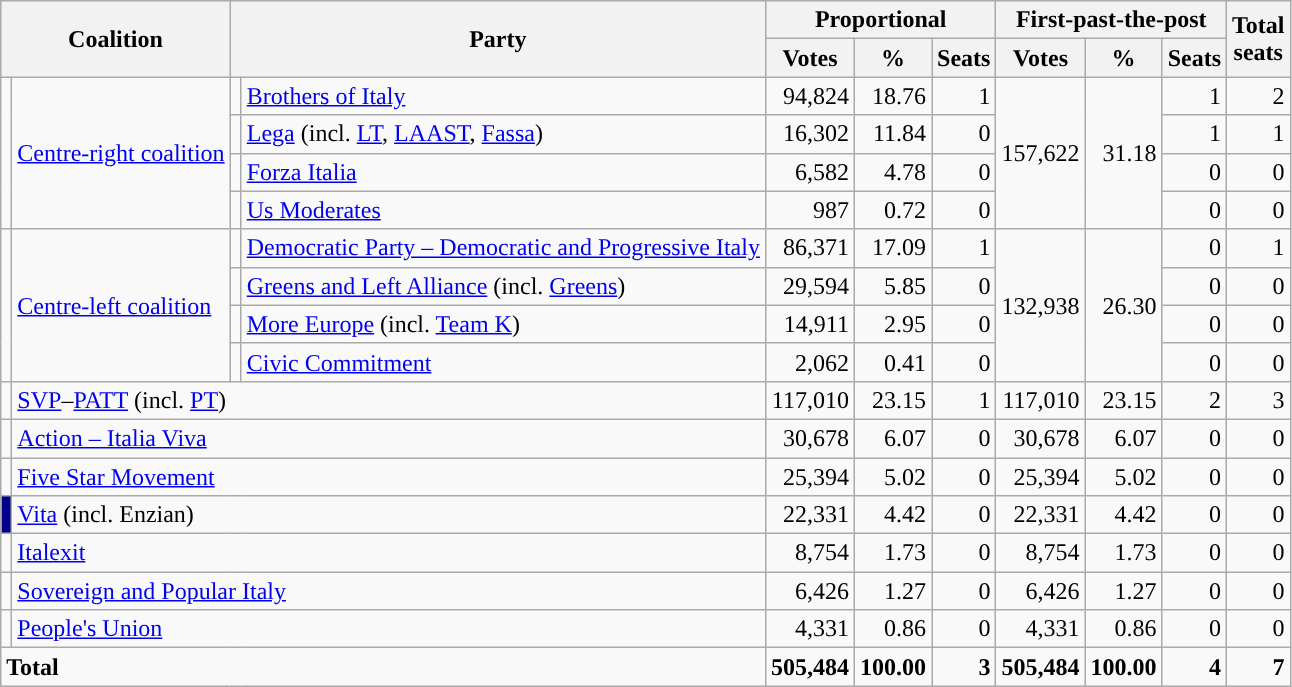<table class="wikitable centre sortable" style="text-align:right">
<tr>
<th colspan="2" rowspan="2">Coalition</th>
<th colspan=2 rowspan=2>Party</th>
<th colspan="3"  style="text-align:center; vertical-align:top;">Proportional</th>
<th colspan="3"  style="text-align:center; vertical-align:top;">First-past-the-post</th>
<th style="text-align:center;" rowspan="2">Total<br>seats</th>
</tr>
<tr>
<th style="text-align:center; vertical-align:bottom;">Votes</th>
<th style="text-align:center; vertical-align:bottom;">%</th>
<th style="text-align:center; vertical-align:bottom;">Seats</th>
<th style="text-align:center; vertical-align:bottom;">Votes</th>
<th style="text-align:center; vertical-align:bottom;">%</th>
<th style="text-align:center; vertical-align:bottom;">Seats</th>
</tr>
<tr>
<td rowspan="4" style="background:"></td>
<td style="text-align:left;" rowspan="4"><a href='#'>Centre-right coalition</a></td>
<td style="background:"></td>
<td style="text-align:left"><a href='#'>Brothers of Italy</a></td>
<td>94,824</td>
<td>18.76</td>
<td>1</td>
<td rowspan="4">157,622</td>
<td rowspan="4">31.18</td>
<td>1</td>
<td>2</td>
</tr>
<tr>
<td style="background:"></td>
<td style="text-align:left"><a href='#'>Lega</a> (incl. <a href='#'>LT</a>, <a href='#'>LAAST</a>, <a href='#'>Fassa</a>)</td>
<td>16,302</td>
<td>11.84</td>
<td>0</td>
<td>1</td>
<td>1</td>
</tr>
<tr>
<td style="background:"></td>
<td style="text-align:left"><a href='#'>Forza Italia</a></td>
<td>6,582</td>
<td>4.78</td>
<td>0</td>
<td>0</td>
<td>0</td>
</tr>
<tr>
<td style="background:"></td>
<td style="text-align:left"><a href='#'>Us Moderates</a></td>
<td>987</td>
<td>0.72</td>
<td>0</td>
<td>0</td>
<td>0</td>
</tr>
<tr>
<td rowspan="4" style="background:"></td>
<td style="text-align:left;" rowspan="4"><a href='#'>Centre-left coalition</a></td>
<td style="background:"></td>
<td style="text-align:left"><a href='#'>Democratic Party – Democratic and Progressive Italy</a></td>
<td>86,371</td>
<td>17.09</td>
<td>1</td>
<td rowspan="4">132,938</td>
<td rowspan="4">26.30</td>
<td>0</td>
<td>1</td>
</tr>
<tr>
<td style="background:"></td>
<td style="text-align:left;"><a href='#'>Greens and Left Alliance</a> (incl. <a href='#'>Greens</a>)</td>
<td>29,594</td>
<td>5.85</td>
<td>0</td>
<td>0</td>
<td>0</td>
</tr>
<tr>
<td style="background:"></td>
<td style="text-align:left;"><a href='#'>More Europe</a> (incl. <a href='#'>Team K</a>)</td>
<td>14,911</td>
<td>2.95</td>
<td>0</td>
<td>0</td>
<td>0</td>
</tr>
<tr>
<td style="background:"></td>
<td style="text-align:left;"><a href='#'>Civic Commitment</a></td>
<td>2,062</td>
<td>0.41</td>
<td>0</td>
<td>0</td>
<td>0</td>
</tr>
<tr>
<td style="background:"></td>
<td style="text-align:left;" colspan="3"><a href='#'>SVP</a>–<a href='#'>PATT</a> (incl. <a href='#'>PT</a>)</td>
<td>117,010</td>
<td>23.15</td>
<td>1</td>
<td>117,010</td>
<td>23.15</td>
<td>2</td>
<td>3</td>
</tr>
<tr>
<td style="background:"></td>
<td colspan="3" style="text-align:left;"><a href='#'>Action – Italia Viva</a></td>
<td>30,678</td>
<td>6.07</td>
<td>0</td>
<td>30,678</td>
<td>6.07</td>
<td>0</td>
<td>0</td>
</tr>
<tr 、>
<td style="background:"></td>
<td colspan="3" style="text-align:left;"><a href='#'>Five Star Movement</a></td>
<td>25,394</td>
<td>5.02</td>
<td>0</td>
<td>25,394</td>
<td>5.02</td>
<td>0</td>
<td>0</td>
</tr>
<tr>
<td style="background:darkblue;"></td>
<td colspan="3" style="text-align:left;"><a href='#'>Vita</a> (incl. Enzian)</td>
<td>22,331</td>
<td>4.42</td>
<td>0</td>
<td>22,331</td>
<td>4.42</td>
<td>0</td>
<td>0</td>
</tr>
<tr>
<td style="background:"></td>
<td colspan="3" style="text-align:left;"><a href='#'>Italexit</a></td>
<td>8,754</td>
<td>1.73</td>
<td>0</td>
<td>8,754</td>
<td>1.73</td>
<td>0</td>
<td>0</td>
</tr>
<tr>
<td style="background:"></td>
<td colspan="3" style="text-align:left;"><a href='#'>Sovereign and Popular Italy</a></td>
<td>6,426</td>
<td>1.27</td>
<td>0</td>
<td>6,426</td>
<td>1.27</td>
<td>0</td>
<td>0</td>
</tr>
<tr>
<td style="background:"></td>
<td colspan="3" style="text-align:left;"><a href='#'>People's Union</a></td>
<td>4,331</td>
<td>0.86</td>
<td>0</td>
<td>4,331</td>
<td>0.86</td>
<td>0</td>
<td>0</td>
</tr>
<tr>
<td colspan="4" style="text-align:left;"><strong>Total</strong></td>
<td><strong>505,484</strong></td>
<td><strong>100.00</strong></td>
<td><strong>3</strong></td>
<td><strong>505,484</strong></td>
<td><strong>100.00</strong></td>
<td><strong>4</strong></td>
<td><strong>7</strong></td>
</tr>
</table>
